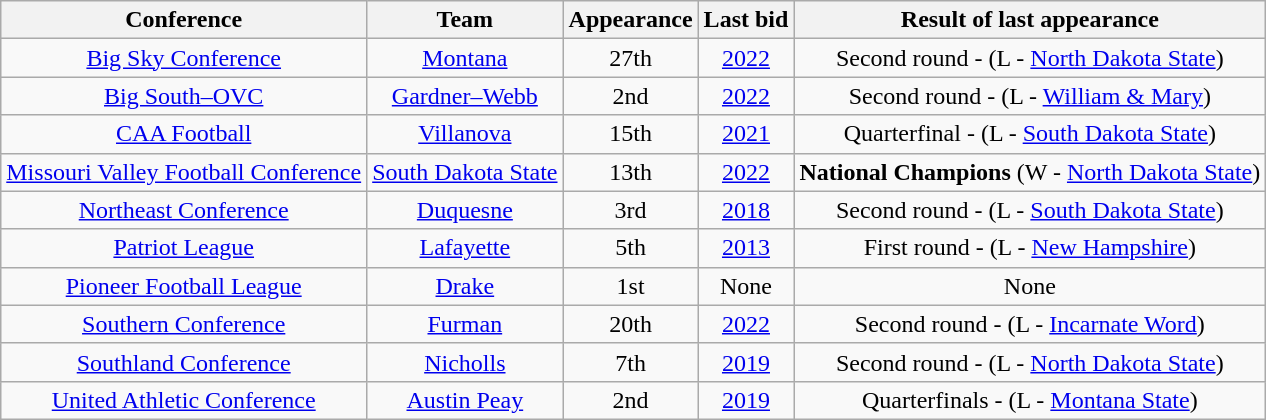<table class="wikitable sortable" style="text-align: center;">
<tr>
<th>Conference</th>
<th>Team</th>
<th data-sort-type="number">Appearance</th>
<th>Last bid</th>
<th>Result of last appearance</th>
</tr>
<tr>
<td><a href='#'>Big Sky Conference</a></td>
<td><a href='#'>Montana</a></td>
<td>27th</td>
<td><a href='#'>2022</a></td>
<td>Second round - (L - <a href='#'>North Dakota State</a>)</td>
</tr>
<tr>
<td><a href='#'>Big South–OVC</a></td>
<td><a href='#'>Gardner–Webb</a></td>
<td>2nd</td>
<td><a href='#'>2022</a></td>
<td>Second round - (L - <a href='#'>William & Mary</a>)</td>
</tr>
<tr>
<td><a href='#'>CAA Football</a></td>
<td><a href='#'>Villanova</a></td>
<td>15th</td>
<td><a href='#'>2021</a></td>
<td>Quarterfinal - (L - <a href='#'>South Dakota State</a>)</td>
</tr>
<tr>
<td><a href='#'>Missouri Valley Football Conference</a></td>
<td><a href='#'>South Dakota State</a></td>
<td>13th</td>
<td><a href='#'>2022</a></td>
<td><strong>National Champions</strong> (W - <a href='#'>North Dakota State</a>)</td>
</tr>
<tr>
<td><a href='#'>Northeast Conference</a></td>
<td><a href='#'>Duquesne</a></td>
<td>3rd</td>
<td><a href='#'>2018</a></td>
<td>Second round - (L - <a href='#'>South Dakota State</a>)</td>
</tr>
<tr>
<td><a href='#'>Patriot League</a></td>
<td><a href='#'>Lafayette</a></td>
<td>5th</td>
<td><a href='#'>2013</a></td>
<td>First round - (L - <a href='#'>New Hampshire</a>)</td>
</tr>
<tr>
<td><a href='#'>Pioneer Football League</a></td>
<td><a href='#'>Drake</a></td>
<td>1st</td>
<td>None</td>
<td>None</td>
</tr>
<tr>
<td><a href='#'>Southern Conference</a></td>
<td><a href='#'>Furman</a></td>
<td>20th</td>
<td><a href='#'>2022</a></td>
<td>Second round - (L - <a href='#'>Incarnate Word</a>)</td>
</tr>
<tr>
<td><a href='#'>Southland Conference</a></td>
<td><a href='#'>Nicholls</a></td>
<td>7th</td>
<td><a href='#'>2019</a></td>
<td>Second round - (L - <a href='#'>North Dakota State</a>)</td>
</tr>
<tr>
<td><a href='#'>United Athletic Conference</a></td>
<td><a href='#'>Austin Peay</a></td>
<td>2nd</td>
<td><a href='#'>2019</a></td>
<td>Quarterfinals - (L - <a href='#'>Montana State</a>)</td>
</tr>
</table>
